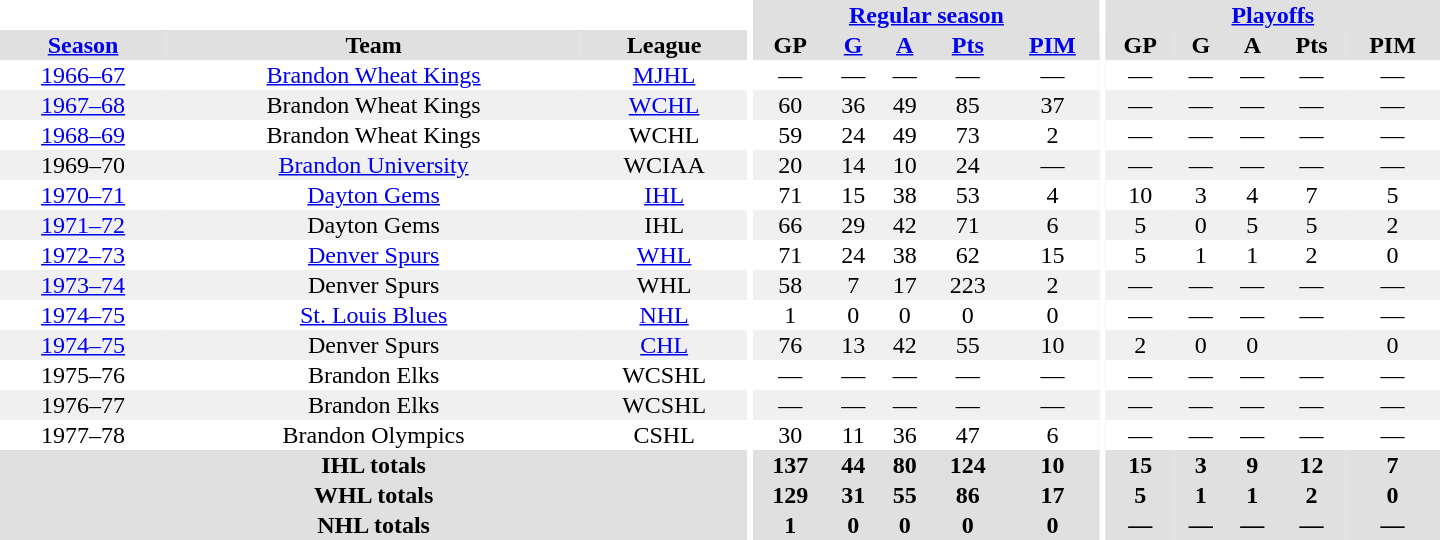<table border="0" cellpadding="1" cellspacing="0" style="text-align:center; width:60em">
<tr bgcolor="#e0e0e0">
<th colspan="3" bgcolor="#ffffff"></th>
<th rowspan="100" bgcolor="#ffffff"></th>
<th colspan="5"><a href='#'>Regular season</a></th>
<th rowspan="100" bgcolor="#ffffff"></th>
<th colspan="5"><a href='#'>Playoffs</a></th>
</tr>
<tr bgcolor="#e0e0e0">
<th><a href='#'>Season</a></th>
<th>Team</th>
<th>League</th>
<th>GP</th>
<th><a href='#'>G</a></th>
<th><a href='#'>A</a></th>
<th><a href='#'>Pts</a></th>
<th><a href='#'>PIM</a></th>
<th>GP</th>
<th>G</th>
<th>A</th>
<th>Pts</th>
<th>PIM</th>
</tr>
<tr>
<td><a href='#'>1966–67</a></td>
<td><a href='#'>Brandon Wheat Kings</a></td>
<td><a href='#'>MJHL</a></td>
<td>—</td>
<td>—</td>
<td>—</td>
<td>—</td>
<td>—</td>
<td>—</td>
<td>—</td>
<td>—</td>
<td>—</td>
<td>—</td>
</tr>
<tr bgcolor="#f0f0f0">
<td><a href='#'>1967–68</a></td>
<td>Brandon Wheat Kings</td>
<td><a href='#'>WCHL</a></td>
<td>60</td>
<td>36</td>
<td>49</td>
<td>85</td>
<td>37</td>
<td>—</td>
<td>—</td>
<td>—</td>
<td>—</td>
<td>—</td>
</tr>
<tr>
<td><a href='#'>1968–69</a></td>
<td>Brandon Wheat Kings</td>
<td>WCHL</td>
<td>59</td>
<td>24</td>
<td>49</td>
<td>73</td>
<td>2</td>
<td>—</td>
<td>—</td>
<td>—</td>
<td>—</td>
<td>—</td>
</tr>
<tr bgcolor="#f0f0f0">
<td>1969–70</td>
<td><a href='#'>Brandon University</a></td>
<td>WCIAA</td>
<td>20</td>
<td>14</td>
<td>10</td>
<td>24</td>
<td>—</td>
<td>—</td>
<td>—</td>
<td>—</td>
<td>—</td>
<td>—</td>
</tr>
<tr>
<td><a href='#'>1970–71</a></td>
<td><a href='#'>Dayton Gems</a></td>
<td><a href='#'>IHL</a></td>
<td>71</td>
<td>15</td>
<td>38</td>
<td>53</td>
<td>4</td>
<td>10</td>
<td>3</td>
<td>4</td>
<td>7</td>
<td>5</td>
</tr>
<tr bgcolor="#f0f0f0">
<td><a href='#'>1971–72</a></td>
<td>Dayton Gems</td>
<td>IHL</td>
<td>66</td>
<td>29</td>
<td>42</td>
<td>71</td>
<td>6</td>
<td>5</td>
<td>0</td>
<td>5</td>
<td>5</td>
<td>2</td>
</tr>
<tr>
<td><a href='#'>1972–73</a></td>
<td><a href='#'>Denver Spurs</a></td>
<td><a href='#'>WHL</a></td>
<td>71</td>
<td>24</td>
<td>38</td>
<td>62</td>
<td>15</td>
<td>5</td>
<td>1</td>
<td>1</td>
<td>2</td>
<td>0</td>
</tr>
<tr bgcolor="#f0f0f0">
<td><a href='#'>1973–74</a></td>
<td>Denver Spurs</td>
<td>WHL</td>
<td>58</td>
<td>7</td>
<td>17</td>
<td>223</td>
<td>2</td>
<td>—</td>
<td>—</td>
<td>—</td>
<td>—</td>
<td>—</td>
</tr>
<tr>
<td><a href='#'>1974–75</a></td>
<td><a href='#'>St. Louis Blues</a></td>
<td><a href='#'>NHL</a></td>
<td>1</td>
<td>0</td>
<td>0</td>
<td>0</td>
<td>0</td>
<td>—</td>
<td>—</td>
<td>—</td>
<td>—</td>
<td>—</td>
</tr>
<tr bgcolor="#f0f0f0">
<td><a href='#'>1974–75</a></td>
<td>Denver Spurs</td>
<td><a href='#'>CHL</a></td>
<td>76</td>
<td>13</td>
<td>42</td>
<td>55</td>
<td>10</td>
<td>2</td>
<td>0</td>
<td>0</td>
<td></td>
<td>0</td>
</tr>
<tr>
<td>1975–76</td>
<td>Brandon Elks</td>
<td>WCSHL</td>
<td>—</td>
<td>—</td>
<td>—</td>
<td>—</td>
<td>—</td>
<td>—</td>
<td>—</td>
<td>—</td>
<td>—</td>
<td>—</td>
</tr>
<tr bgcolor="#f0f0f0">
<td>1976–77</td>
<td>Brandon Elks</td>
<td>WCSHL</td>
<td>—</td>
<td>—</td>
<td>—</td>
<td>—</td>
<td>—</td>
<td>—</td>
<td>—</td>
<td>—</td>
<td>—</td>
<td>—</td>
</tr>
<tr>
<td>1977–78</td>
<td>Brandon Olympics</td>
<td>CSHL</td>
<td>30</td>
<td>11</td>
<td>36</td>
<td>47</td>
<td>6</td>
<td>—</td>
<td>—</td>
<td>—</td>
<td>—</td>
<td>—</td>
</tr>
<tr bgcolor="#e0e0e0">
<th colspan="3">IHL totals</th>
<th>137</th>
<th>44</th>
<th>80</th>
<th>124</th>
<th>10</th>
<th>15</th>
<th>3</th>
<th>9</th>
<th>12</th>
<th>7</th>
</tr>
<tr bgcolor="#e0e0e0">
<th colspan="3">WHL totals</th>
<th>129</th>
<th>31</th>
<th>55</th>
<th>86</th>
<th>17</th>
<th>5</th>
<th>1</th>
<th>1</th>
<th>2</th>
<th>0</th>
</tr>
<tr bgcolor="#e0e0e0">
<th colspan="3">NHL totals</th>
<th>1</th>
<th>0</th>
<th>0</th>
<th>0</th>
<th>0</th>
<th>—</th>
<th>—</th>
<th>—</th>
<th>—</th>
<th>—</th>
</tr>
</table>
